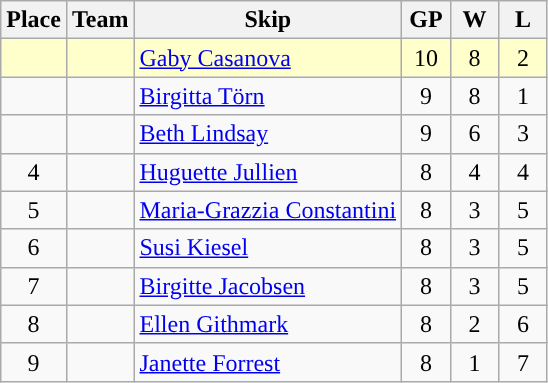<table class="wikitable" style="text-align:center;">
<tr>
<th>Place</th>
<th>Team</th>
<th>Skip</th>
<th width="25">GP</th>
<th width="25">W</th>
<th width="25">L</th>
</tr>
<tr bgcolor="#ffffcc">
<td></td>
<td align=left></td>
<td align=left><a href='#'>Gaby Casanova</a></td>
<td>10</td>
<td>8</td>
<td>2</td>
</tr>
<tr>
<td></td>
<td align=left></td>
<td align=left><a href='#'>Birgitta Törn</a></td>
<td>9</td>
<td>8</td>
<td>1</td>
</tr>
<tr>
<td></td>
<td align=left></td>
<td align=left><a href='#'>Beth Lindsay</a></td>
<td>9</td>
<td>6</td>
<td>3</td>
</tr>
<tr>
<td>4</td>
<td align=left></td>
<td align=left><a href='#'>Huguette Jullien</a></td>
<td>8</td>
<td>4</td>
<td>4</td>
</tr>
<tr>
<td>5</td>
<td align=left></td>
<td align=left><a href='#'>Maria-Grazzia Constantini</a></td>
<td>8</td>
<td>3</td>
<td>5</td>
</tr>
<tr>
<td>6</td>
<td align=left></td>
<td align=left><a href='#'>Susi Kiesel</a></td>
<td>8</td>
<td>3</td>
<td>5</td>
</tr>
<tr>
<td>7</td>
<td align=left></td>
<td align=left><a href='#'>Birgitte Jacobsen</a></td>
<td>8</td>
<td>3</td>
<td>5</td>
</tr>
<tr>
<td>8</td>
<td align=left></td>
<td align=left><a href='#'>Ellen Githmark</a></td>
<td>8</td>
<td>2</td>
<td>6</td>
</tr>
<tr>
<td>9</td>
<td align=left></td>
<td align=left><a href='#'>Janette Forrest</a></td>
<td>8</td>
<td>1</td>
<td>7</td>
</tr>
</table>
